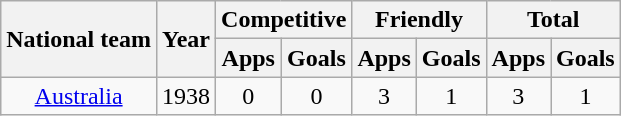<table class="wikitable" style="text-align:center">
<tr>
<th rowspan="2">National team</th>
<th rowspan="2">Year</th>
<th colspan="2">Competitive</th>
<th colspan="2">Friendly</th>
<th colspan="2">Total</th>
</tr>
<tr>
<th>Apps</th>
<th>Goals</th>
<th>Apps</th>
<th>Goals</th>
<th>Apps</th>
<th>Goals</th>
</tr>
<tr>
<td><a href='#'>Australia</a></td>
<td>1938</td>
<td>0</td>
<td>0</td>
<td>3</td>
<td>1</td>
<td>3</td>
<td>1</td>
</tr>
</table>
